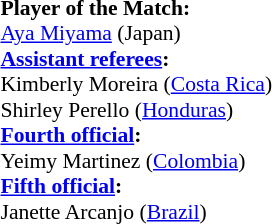<table width=50% style="font-size: 90%">
<tr>
<td><br><strong>Player of the Match:</strong>
<br><a href='#'>Aya Miyama</a> (Japan)<br><strong><a href='#'>Assistant referees</a>:</strong>
<br>Kimberly Moreira (<a href='#'>Costa Rica</a>)
<br>Shirley Perello (<a href='#'>Honduras</a>)
<br><strong><a href='#'>Fourth official</a>:</strong>
<br>Yeimy Martinez (<a href='#'>Colombia</a>)
<br><strong><a href='#'>Fifth official</a>:</strong>
<br>Janette Arcanjo (<a href='#'>Brazil</a>)</td>
</tr>
</table>
